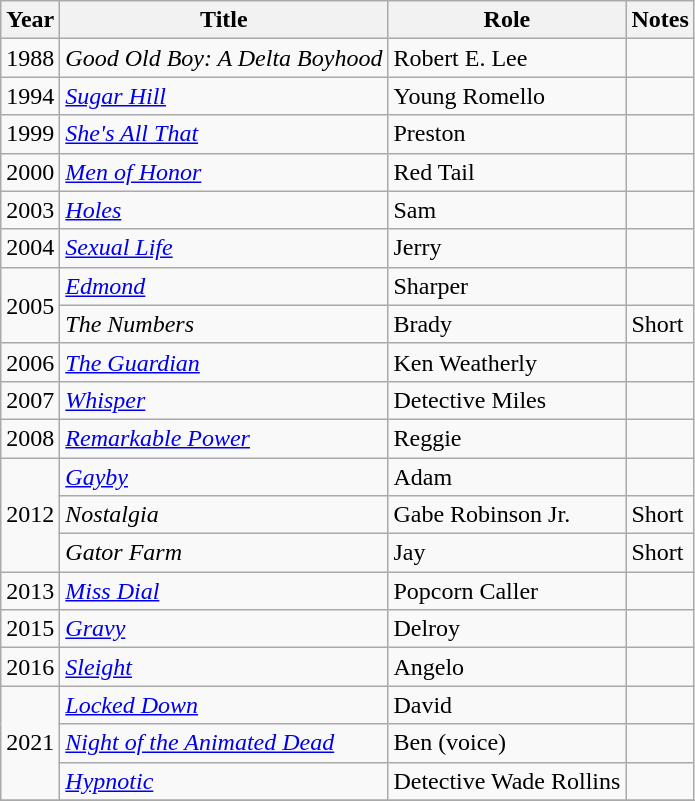<table class="wikitable sortable">
<tr>
<th>Year</th>
<th>Title</th>
<th>Role</th>
<th class="unsortable">Notes</th>
</tr>
<tr>
<td>1988</td>
<td><em>Good Old Boy: A Delta Boyhood</em></td>
<td>Robert E. Lee</td>
<td></td>
</tr>
<tr>
<td>1994</td>
<td><em><a href='#'>Sugar Hill</a></em></td>
<td>Young Romello</td>
</tr>
<tr>
<td>1999</td>
<td><em><a href='#'>She's All That</a></em></td>
<td>Preston</td>
<td></td>
</tr>
<tr>
<td>2000</td>
<td><em><a href='#'>Men of Honor</a></em></td>
<td>Red Tail</td>
<td></td>
</tr>
<tr>
<td>2003</td>
<td><em><a href='#'>Holes</a></em></td>
<td>Sam</td>
<td></td>
</tr>
<tr>
<td>2004</td>
<td><em><a href='#'>Sexual Life</a></em></td>
<td>Jerry</td>
<td></td>
</tr>
<tr>
<td rowspan=2>2005</td>
<td><em><a href='#'>Edmond</a></em></td>
<td>Sharper</td>
<td></td>
</tr>
<tr>
<td><em>The Numbers</em></td>
<td>Brady</td>
<td>Short</td>
</tr>
<tr>
<td>2006</td>
<td><em><a href='#'>The Guardian</a></em></td>
<td>Ken Weatherly</td>
<td></td>
</tr>
<tr>
<td>2007</td>
<td><em><a href='#'>Whisper</a></em></td>
<td>Detective Miles</td>
<td></td>
</tr>
<tr>
<td>2008</td>
<td><em><a href='#'>Remarkable Power</a></em></td>
<td>Reggie</td>
<td></td>
</tr>
<tr>
<td rowspan="3">2012</td>
<td><em><a href='#'>Gayby</a></em></td>
<td>Adam</td>
<td></td>
</tr>
<tr>
<td><em>Nostalgia</em></td>
<td>Gabe Robinson Jr.</td>
<td>Short</td>
</tr>
<tr>
<td><em>Gator Farm</em></td>
<td>Jay</td>
<td>Short</td>
</tr>
<tr>
<td>2013</td>
<td><em><a href='#'>Miss Dial</a></em></td>
<td>Popcorn Caller</td>
<td></td>
</tr>
<tr>
<td>2015</td>
<td><em><a href='#'>Gravy</a></em></td>
<td>Delroy</td>
<td></td>
</tr>
<tr>
<td>2016</td>
<td><em><a href='#'>Sleight</a></em></td>
<td>Angelo</td>
<td></td>
</tr>
<tr>
<td rowspan="3">2021</td>
<td><em><a href='#'>Locked Down</a></em></td>
<td>David</td>
<td></td>
</tr>
<tr>
<td><em><a href='#'>Night of the Animated Dead</a></em></td>
<td>Ben (voice)</td>
<td></td>
</tr>
<tr>
<td><em><a href='#'>Hypnotic</a></em></td>
<td>Detective Wade Rollins</td>
<td></td>
</tr>
<tr>
</tr>
</table>
